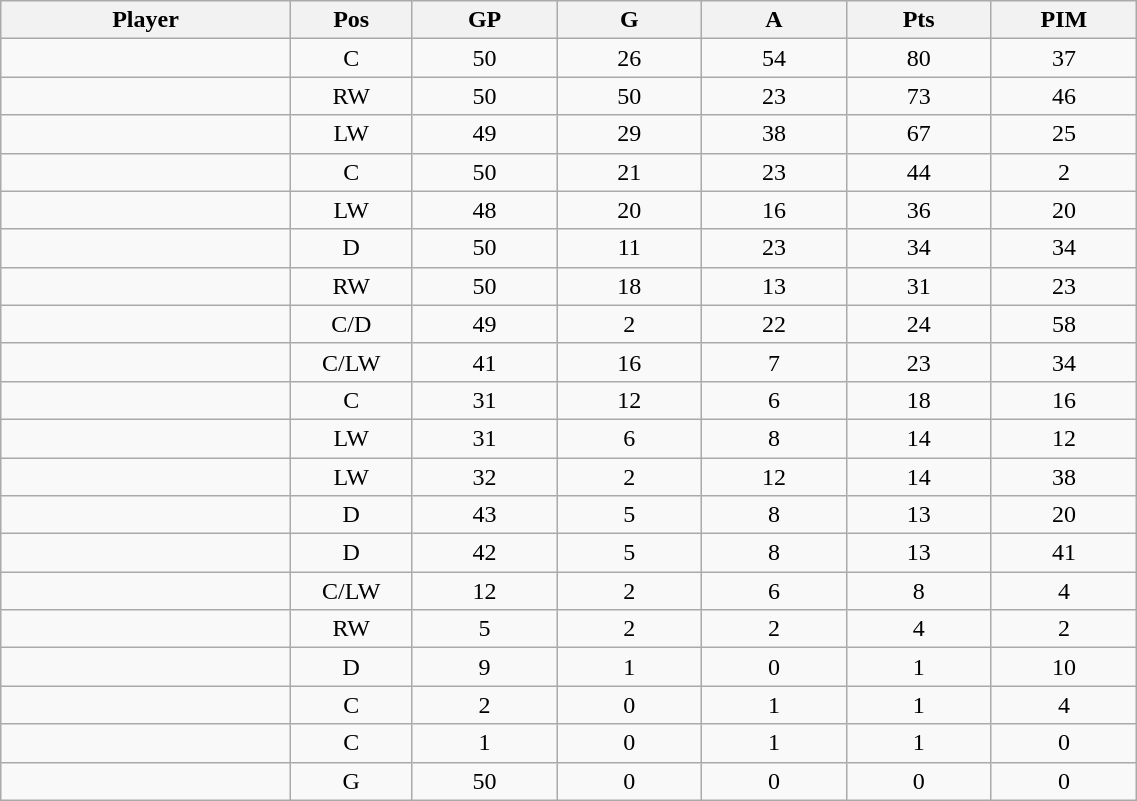<table class="wikitable sortable" width="60%">
<tr ALIGN="center">
<th bgcolor="#DDDDFF" width="10%">Player</th>
<th bgcolor="#DDDDFF" width="3%" title="Position">Pos</th>
<th bgcolor="#DDDDFF" width="5%" title="Games played">GP</th>
<th bgcolor="#DDDDFF" width="5%" title="Goals">G</th>
<th bgcolor="#DDDDFF" width="5%" title="Assists">A</th>
<th bgcolor="#DDDDFF" width="5%" title="Points">Pts</th>
<th bgcolor="#DDDDFF" width="5%" title="Penalties in Minutes">PIM</th>
</tr>
<tr align="center">
<td align="right"></td>
<td>C</td>
<td>50</td>
<td>26</td>
<td>54</td>
<td>80</td>
<td>37</td>
</tr>
<tr align="center">
<td align="right"></td>
<td>RW</td>
<td>50</td>
<td>50</td>
<td>23</td>
<td>73</td>
<td>46</td>
</tr>
<tr align="center">
<td align="right"></td>
<td>LW</td>
<td>49</td>
<td>29</td>
<td>38</td>
<td>67</td>
<td>25</td>
</tr>
<tr align="center">
<td align="right"></td>
<td>C</td>
<td>50</td>
<td>21</td>
<td>23</td>
<td>44</td>
<td>2</td>
</tr>
<tr align="center">
<td align="right"></td>
<td>LW</td>
<td>48</td>
<td>20</td>
<td>16</td>
<td>36</td>
<td>20</td>
</tr>
<tr align="center">
<td align="right"></td>
<td>D</td>
<td>50</td>
<td>11</td>
<td>23</td>
<td>34</td>
<td>34</td>
</tr>
<tr align="center">
<td align="right"></td>
<td>RW</td>
<td>50</td>
<td>18</td>
<td>13</td>
<td>31</td>
<td>23</td>
</tr>
<tr align="center">
<td align="right"></td>
<td>C/D</td>
<td>49</td>
<td>2</td>
<td>22</td>
<td>24</td>
<td>58</td>
</tr>
<tr align="center">
<td align="right"></td>
<td>C/LW</td>
<td>41</td>
<td>16</td>
<td>7</td>
<td>23</td>
<td>34</td>
</tr>
<tr align="center">
<td align="right"></td>
<td>C</td>
<td>31</td>
<td>12</td>
<td>6</td>
<td>18</td>
<td>16</td>
</tr>
<tr align="center">
<td align="right"></td>
<td>LW</td>
<td>31</td>
<td>6</td>
<td>8</td>
<td>14</td>
<td>12</td>
</tr>
<tr align="center">
<td align="right"></td>
<td>LW</td>
<td>32</td>
<td>2</td>
<td>12</td>
<td>14</td>
<td>38</td>
</tr>
<tr align="center">
<td align="right"></td>
<td>D</td>
<td>43</td>
<td>5</td>
<td>8</td>
<td>13</td>
<td>20</td>
</tr>
<tr align="center">
<td align="right"></td>
<td>D</td>
<td>42</td>
<td>5</td>
<td>8</td>
<td>13</td>
<td>41</td>
</tr>
<tr align="center">
<td align="right"></td>
<td>C/LW</td>
<td>12</td>
<td>2</td>
<td>6</td>
<td>8</td>
<td>4</td>
</tr>
<tr align="center">
<td align="right"></td>
<td>RW</td>
<td>5</td>
<td>2</td>
<td>2</td>
<td>4</td>
<td>2</td>
</tr>
<tr align="center">
<td align="right"></td>
<td>D</td>
<td>9</td>
<td>1</td>
<td>0</td>
<td>1</td>
<td>10</td>
</tr>
<tr align="center">
<td align="right"></td>
<td>C</td>
<td>2</td>
<td>0</td>
<td>1</td>
<td>1</td>
<td>4</td>
</tr>
<tr align="center">
<td align="right"></td>
<td>C</td>
<td>1</td>
<td>0</td>
<td>1</td>
<td>1</td>
<td>0</td>
</tr>
<tr align="center">
<td align="right"></td>
<td>G</td>
<td>50</td>
<td>0</td>
<td>0</td>
<td>0</td>
<td>0</td>
</tr>
</table>
